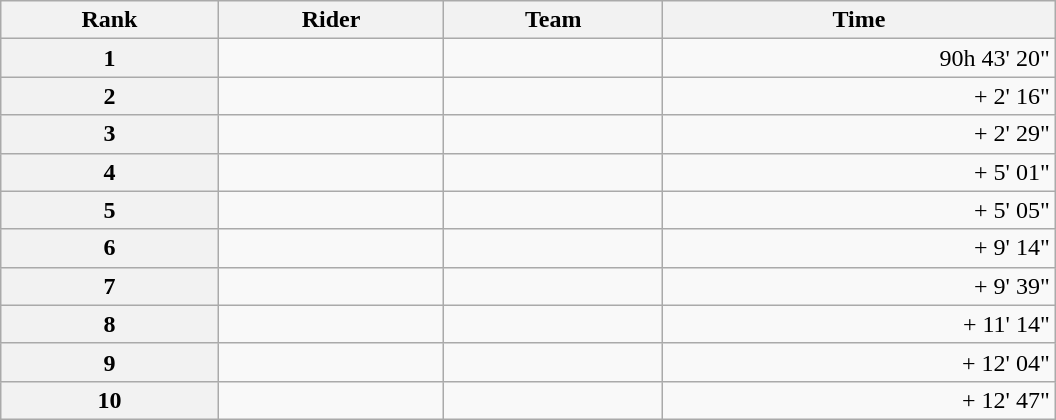<table class="wikitable" style="width:44em;margin-bottom:0;">
<tr>
<th scope="col">Rank</th>
<th scope="col">Rider</th>
<th scope="col">Team</th>
<th scope="col">Time</th>
</tr>
<tr>
<th scope="row">1</th>
<td> </td>
<td></td>
<td style="text-align:right;">90h 43' 20"</td>
</tr>
<tr>
<th scope="row">2</th>
<td></td>
<td></td>
<td style="text-align:right;">+ 2' 16"</td>
</tr>
<tr>
<th scope="row">3</th>
<td></td>
<td></td>
<td style="text-align:right;">+ 2' 29"</td>
</tr>
<tr>
<th scope="row">4</th>
<td></td>
<td></td>
<td style="text-align:right;">+ 5' 01"</td>
</tr>
<tr>
<th scope="row">5</th>
<td></td>
<td></td>
<td style="text-align:right;">+ 5' 05"</td>
</tr>
<tr>
<th scope="row">6</th>
<td></td>
<td></td>
<td style="text-align:right;">+ 9' 14"</td>
</tr>
<tr>
<th scope="row">7</th>
<td></td>
<td></td>
<td style="text-align:right;">+ 9' 39"</td>
</tr>
<tr>
<th scope="row">8</th>
<td></td>
<td></td>
<td style="text-align:right;">+ 11' 14"</td>
</tr>
<tr>
<th scope="row">9</th>
<td></td>
<td></td>
<td style="text-align:right;">+ 12' 04"</td>
</tr>
<tr>
<th scope="row">10</th>
<td></td>
<td></td>
<td style="text-align:right;">+ 12' 47"</td>
</tr>
</table>
